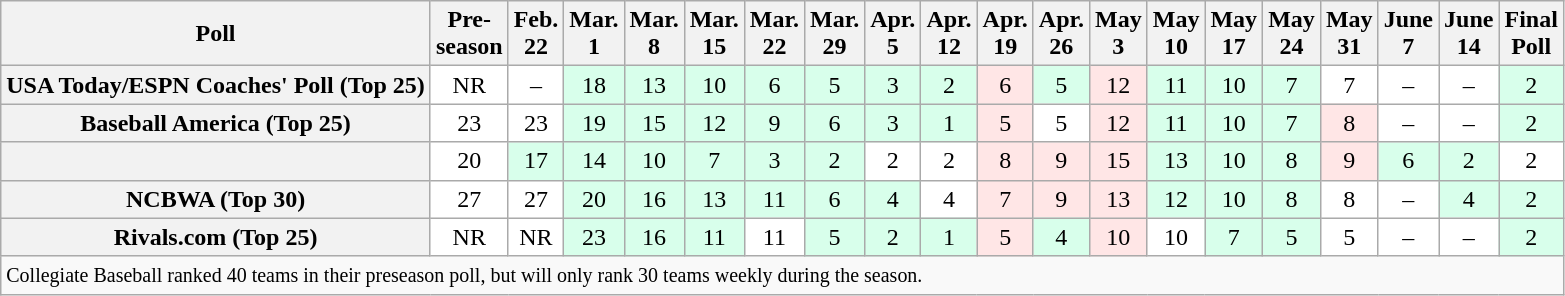<table class="wikitable" style="white-space:nowrap;">
<tr>
<th>Poll</th>
<th>Pre-<br>season</th>
<th>Feb.<br>22</th>
<th>Mar.<br>1</th>
<th>Mar.<br>8</th>
<th>Mar.<br>15</th>
<th>Mar.<br>22</th>
<th>Mar.<br>29</th>
<th>Apr.<br>5</th>
<th>Apr.<br>12</th>
<th>Apr.<br>19</th>
<th>Apr.<br>26</th>
<th>May<br>3</th>
<th>May<br>10</th>
<th>May<br>17</th>
<th>May<br>24</th>
<th>May<br>31</th>
<th>June<br>7</th>
<th>June<br>14</th>
<th>Final<br>Poll</th>
</tr>
<tr style="text-align:center;">
<th>USA Today/ESPN Coaches' Poll (Top 25)</th>
<td style="background:#FFF;">NR</td>
<td style="background:#FFF;">–</td>
<td style="background:#D8FFEB;">18</td>
<td style="background:#D8FFEB;">13</td>
<td style="background:#D8FFEB;">10</td>
<td style="background:#D8FFEB;">6</td>
<td style="background:#D8FFEB;">5</td>
<td style="background:#D8FFEB;">3</td>
<td style="background:#D8FFEB;">2</td>
<td style="background:#FFE6E6;">6</td>
<td style="background:#D8FFEB;">5</td>
<td style="background:#FFE6E6;">12</td>
<td style="background:#D8FFEB;">11</td>
<td style="background:#D8FFEB;">10</td>
<td style="background:#D8FFEB;">7</td>
<td style="background:#FFF;">7</td>
<td style="background:#FFF;">–</td>
<td style="background:#FFF;">–</td>
<td style="background:#D8FFEB;">2</td>
</tr>
<tr style="text-align:center;">
<th>Baseball America (Top 25)</th>
<td style="background:#FFF;">23</td>
<td style="background:#FFF;">23</td>
<td style="background:#D8FFEB;">19</td>
<td style="background:#D8FFEB;">15</td>
<td style="background:#D8FFEB;">12</td>
<td style="background:#D8FFEB;">9</td>
<td style="background:#D8FFEB;">6</td>
<td style="background:#D8FFEB;">3</td>
<td style="background:#D8FFEB;">1</td>
<td style="background:#FFE6E6;">5</td>
<td style="background:#FFF;">5</td>
<td style="background:#FFE6E6;">12</td>
<td style="background:#D8FFEB;">11</td>
<td style="background:#D8FFEB;">10</td>
<td style="background:#D8FFEB;">7</td>
<td style="background:#FFE6E6;">8</td>
<td style="background:#FFF;">–</td>
<td style="background:#FFF;">–</td>
<td style="background:#D8FFEB;">2</td>
</tr>
<tr style="text-align:center;">
<th></th>
<td style="background:#FFF;">20</td>
<td style="background:#D8FFEB;">17</td>
<td style="background:#D8FFEB;">14</td>
<td style="background:#D8FFEB;">10</td>
<td style="background:#D8FFEB;">7</td>
<td style="background:#D8FFEB;">3</td>
<td style="background:#D8FFEB;">2</td>
<td style="background:#FFF;">2</td>
<td style="background:#FFF;">2</td>
<td style="background:#FFE6E6;">8</td>
<td style="background:#FFE6E6;">9</td>
<td style="background:#FFE6E6;">15</td>
<td style="background:#D8FFEB;">13</td>
<td style="background:#D8FFEB;">10</td>
<td style="background:#D8FFEB;">8</td>
<td style="background:#FFE6E6;">9</td>
<td style="background:#D8FFEB;">6</td>
<td style="background:#D8FFEB;">2</td>
<td style="background:#FFF;">2</td>
</tr>
<tr style="text-align:center;">
<th>NCBWA (Top 30)</th>
<td style="background:#FFF;">27</td>
<td style="background:#FFF;">27</td>
<td style="background:#D8FFEB;">20</td>
<td style="background:#D8FFEB;">16</td>
<td style="background:#D8FFEB;">13</td>
<td style="background:#D8FFEB;">11</td>
<td style="background:#D8FFEB;">6</td>
<td style="background:#D8FFEB;">4</td>
<td style="background:#FFF;">4</td>
<td style="background:#FFE6E6;">7</td>
<td style="background:#FFE6E6;">9</td>
<td style="background:#FFE6E6;">13</td>
<td style="background:#D8FFEB;">12</td>
<td style="background:#D8FFEB;">10</td>
<td style="background:#D8FFEB;">8</td>
<td style="background:#FFF;">8</td>
<td style="background:#FFF;">–</td>
<td style="background:#D8FFEB;">4</td>
<td style="background:#D8FFEB;">2</td>
</tr>
<tr style="text-align:center;">
<th>Rivals.com (Top 25)</th>
<td style="background:#FFF;">NR</td>
<td style="background:#FFF;">NR</td>
<td style="background:#D8FFEB;">23</td>
<td style="background:#D8FFEB;">16</td>
<td style="background:#D8FFEB;">11</td>
<td style="background:#FFF;">11</td>
<td style="background:#D8FFEB;">5</td>
<td style="background:#D8FFEB;">2</td>
<td style="background:#D8FFEB;">1</td>
<td style="background:#FFE6E6;">5</td>
<td style="background:#D8FFEB;">4</td>
<td style="background:#FFE6E6;">10</td>
<td style="background:#FFF;">10</td>
<td style="background:#D8FFEB;">7</td>
<td style="background:#D8FFEB;">5</td>
<td style="background:#FFF;">5</td>
<td style="background:#FFF;">–</td>
<td style="background:#FFF;">–</td>
<td style="background:#D8FFEB;">2</td>
</tr>
<tr>
<td colspan="20"><small><strong></strong> Collegiate Baseball ranked 40 teams in their preseason poll, but will only rank 30 teams weekly during the season.</small></td>
</tr>
</table>
